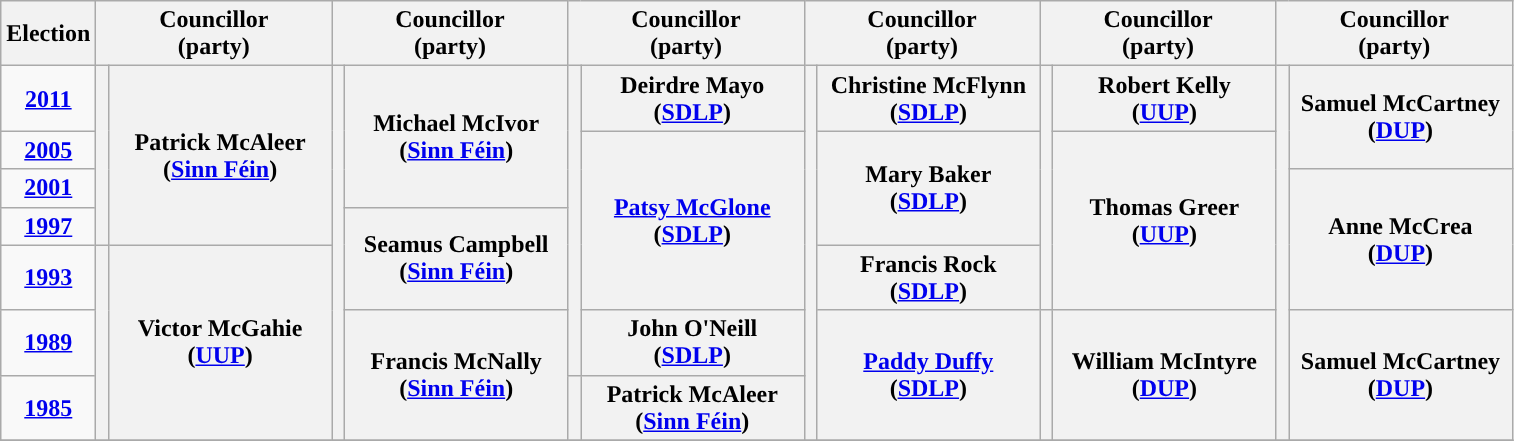<table class="wikitable" style="text-align:center">
<tr>
<th scope="col" width="50">Election</th>
<th scope="col" width="150" colspan = "2">Councillor<br> (party)</th>
<th scope="col" width="150" colspan = "2">Councillor<br> (party)</th>
<th scope="col" width="150" colspan = "2">Councillor<br> (party)</th>
<th scope="col" width="150" colspan = "2">Councillor<br> (party)</th>
<th scope="col" width="150" colspan = "2">Councillor<br> (party)</th>
<th scope="col" width="150" colspan = "2">Councillor<br> (party)</th>
</tr>
<tr>
<td><strong><a href='#'>2011</a></strong></td>
<th rowspan="4" width="1" style="background-color: "></th>
<th rowspan = "4">Patrick McAleer <br> (<a href='#'>Sinn Féin</a>)</th>
<th rowspan="7" width="1" style="background-color: "></th>
<th rowspan = "3">Michael McIvor <br> (<a href='#'>Sinn Féin</a>)</th>
<th rowspan="6" width="1" style="background-color: "></th>
<th rowspan = "1">Deirdre Mayo <br> (<a href='#'>SDLP</a>)</th>
<th rowspan="7" width="1" style="background-color: "></th>
<th rowspan = "1">Christine McFlynn <br> (<a href='#'>SDLP</a>)</th>
<th rowspan="5" width="1" style="background-color: "></th>
<th rowspan = "1">Robert Kelly <br> (<a href='#'>UUP</a>)</th>
<th rowspan="7" width="1" style="background-color: "></th>
<th rowspan = "2">Samuel McCartney <br> (<a href='#'>DUP</a>)</th>
</tr>
<tr>
<td><strong><a href='#'>2005</a></strong></td>
<th rowspan = "4"><a href='#'>Patsy McGlone</a> <br> (<a href='#'>SDLP</a>)</th>
<th rowspan = "3">Mary Baker <br> (<a href='#'>SDLP</a>)</th>
<th rowspan = "4">Thomas Greer <br> (<a href='#'>UUP</a>)</th>
</tr>
<tr>
<td><strong><a href='#'>2001</a></strong></td>
<th rowspan = "3">Anne McCrea <br> (<a href='#'>DUP</a>)</th>
</tr>
<tr>
<td><strong><a href='#'>1997</a></strong></td>
<th rowspan = "2">Seamus Campbell <br> (<a href='#'>Sinn Féin</a>)</th>
</tr>
<tr>
<td><strong><a href='#'>1993</a></strong></td>
<th rowspan="3" width="1" style="background-color: "></th>
<th rowspan = "3">Victor McGahie <br> (<a href='#'>UUP</a>)</th>
<th rowspan = "1">Francis Rock <br> (<a href='#'>SDLP</a>)</th>
</tr>
<tr>
<td><strong><a href='#'>1989</a></strong></td>
<th rowspan = "2">Francis McNally <br> (<a href='#'>Sinn Féin</a>)</th>
<th rowspan = "1">John O'Neill <br> (<a href='#'>SDLP</a>)</th>
<th rowspan = "2"><a href='#'>Paddy Duffy</a> <br> (<a href='#'>SDLP</a>)</th>
<th rowspan="2" width="1" style="background-color: "></th>
<th rowspan = "2">William McIntyre <br> (<a href='#'>DUP</a>)</th>
<th rowspan = "2">Samuel McCartney <br> (<a href='#'>DUP</a>)</th>
</tr>
<tr>
<td><strong><a href='#'>1985</a></strong></td>
<th rowspan="1" width="1" style="background-color: "></th>
<th rowspan = "1">Patrick McAleer <br> (<a href='#'>Sinn Féin</a>)</th>
</tr>
<tr>
</tr>
</table>
